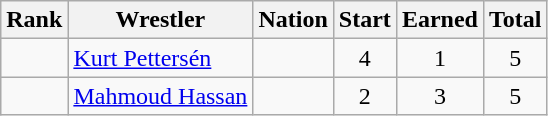<table class="wikitable sortable" style="text-align:center;">
<tr>
<th>Rank</th>
<th>Wrestler</th>
<th>Nation</th>
<th>Start</th>
<th>Earned</th>
<th>Total</th>
</tr>
<tr>
<td></td>
<td align=left><a href='#'>Kurt Pettersén</a></td>
<td align=left></td>
<td>4</td>
<td>1</td>
<td>5</td>
</tr>
<tr>
<td></td>
<td align=left><a href='#'>Mahmoud Hassan</a></td>
<td align=left></td>
<td>2</td>
<td>3</td>
<td>5</td>
</tr>
</table>
